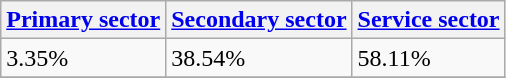<table class="wikitable" border="1">
<tr>
<th><a href='#'>Primary sector</a></th>
<th><a href='#'>Secondary sector</a></th>
<th><a href='#'>Service sector</a></th>
</tr>
<tr>
<td>3.35%</td>
<td>38.54%</td>
<td>58.11%</td>
</tr>
<tr>
</tr>
</table>
